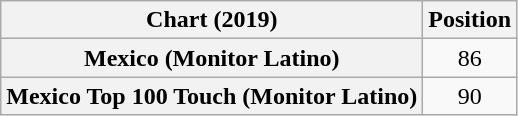<table class="wikitable sortable plainrowheaders" style="text-align:center">
<tr>
<th scope="col">Chart (2019)</th>
<th scope="col">Position</th>
</tr>
<tr>
<th scope="row">Mexico (Monitor Latino)</th>
<td>86</td>
</tr>
<tr>
<th scope="row">Mexico Top 100 Touch (Monitor Latino)</th>
<td>90</td>
</tr>
</table>
